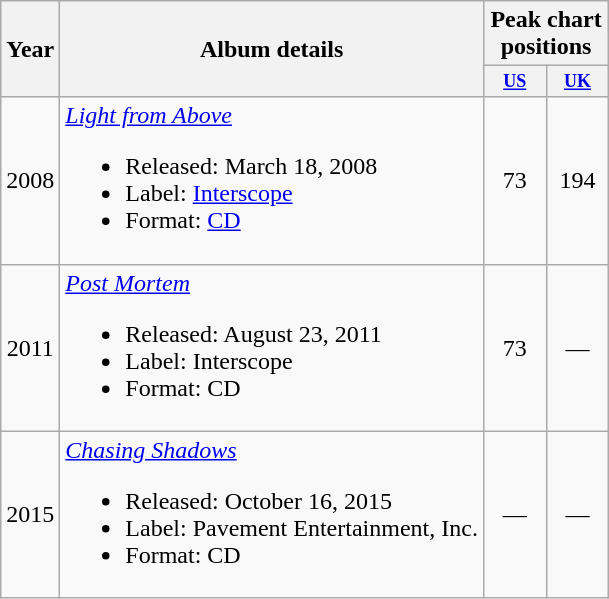<table class="wikitable" border="1">
<tr>
<th rowspan="2">Year</th>
<th rowspan="2">Album details</th>
<th colspan="2">Peak chart positions</th>
</tr>
<tr>
<th style="width:3em;font-size:75%"><a href='#'>US</a><br></th>
<th style="width:3em;font-size:75%"><a href='#'>UK</a><br></th>
</tr>
<tr>
<td align="center">2008</td>
<td><em><a href='#'>Light from Above</a></em><br><ul><li>Released: March 18, 2008</li><li>Label: <a href='#'>Interscope</a></li><li>Format: <a href='#'>CD</a></li></ul></td>
<td align="center">73</td>
<td align="center">194</td>
</tr>
<tr>
<td align="center">2011</td>
<td><em><a href='#'>Post Mortem</a></em><br><ul><li>Released: August 23, 2011</li><li>Label: Interscope</li><li>Format: CD</li></ul></td>
<td align="center">73</td>
<td align="center">—</td>
</tr>
<tr>
<td align="center">2015</td>
<td><em><a href='#'>Chasing Shadows</a></em><br><ul><li>Released: October 16, 2015</li><li>Label: Pavement Entertainment, Inc.</li><li>Format: CD</li></ul></td>
<td align="center">—</td>
<td align="center">—</td>
</tr>
</table>
